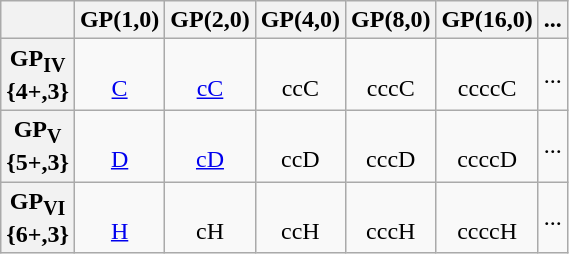<table class=wikitable>
<tr>
<th></th>
<th>GP(1,0)</th>
<th>GP(2,0)</th>
<th>GP(4,0)</th>
<th>GP(8,0)</th>
<th>GP(16,0)</th>
<th>...</th>
</tr>
<tr align=center>
<th>GP<sub>IV</sub><br>{4+,3}</th>
<td><br><a href='#'>C</a></td>
<td><br><a href='#'>cC</a></td>
<td><br>ccC</td>
<td><br>cccC</td>
<td><br>ccccC</td>
<td>...</td>
</tr>
<tr align=center>
<th>GP<sub>V</sub><br>{5+,3}</th>
<td><br><a href='#'>D</a></td>
<td><br><a href='#'>cD</a></td>
<td><br>ccD</td>
<td><br>cccD</td>
<td><br>ccccD</td>
<td>...</td>
</tr>
<tr align=center>
<th>GP<sub>VI</sub><br>{6+,3}</th>
<td><br><a href='#'>H</a></td>
<td><br>cH</td>
<td><br>ccH</td>
<td><br>cccH</td>
<td><br>ccccH</td>
<td>...</td>
</tr>
</table>
